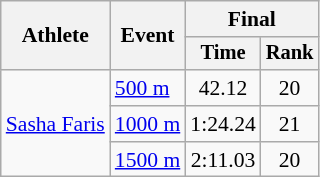<table class="wikitable" style="font-size:90%">
<tr>
<th rowspan=2>Athlete</th>
<th rowspan=2>Event</th>
<th colspan=2>Final</th>
</tr>
<tr style="font-size:95%">
<th>Time</th>
<th>Rank</th>
</tr>
<tr align=center>
<td align=left rowspan=3><a href='#'>Sasha Faris</a></td>
<td align=left><a href='#'>500 m</a></td>
<td>42.12</td>
<td>20</td>
</tr>
<tr align=center>
<td align=left><a href='#'>1000 m</a></td>
<td>1:24.24</td>
<td>21</td>
</tr>
<tr align=center>
<td align=left><a href='#'>1500 m</a></td>
<td>2:11.03</td>
<td>20</td>
</tr>
</table>
